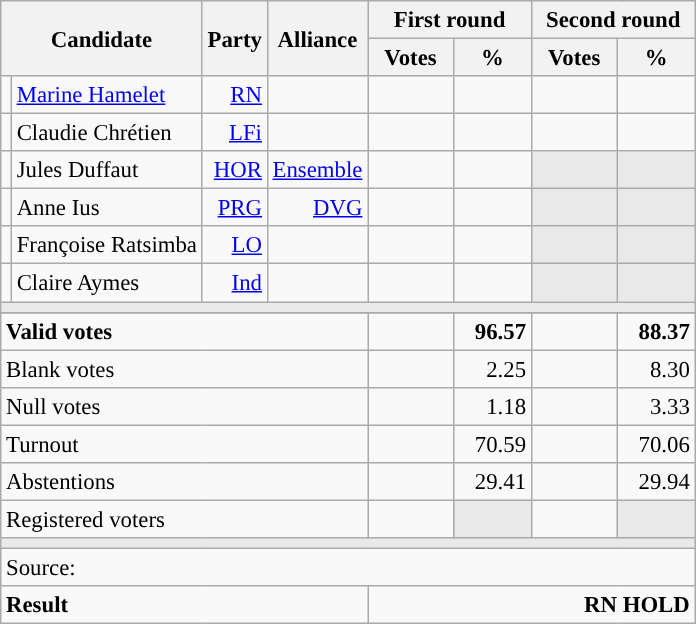<table class="wikitable" style="text-align:right;font-size:95%;">
<tr>
<th colspan="2" rowspan="2">Candidate</th>
<th colspan="1" rowspan="2">Party</th>
<th colspan="1" rowspan="2">Alliance</th>
<th colspan="2">First round</th>
<th colspan="2">Second round</th>
</tr>
<tr>
<th style="width:50px;">Votes</th>
<th style="width:45px;">%</th>
<th style="width:50px;">Votes</th>
<th style="width:45px;">%</th>
</tr>
<tr>
<td style="color:inherit;background:"></td>
<td style="text-align:left;"><a href='#'>Marine Hamelet</a></td>
<td><a href='#'>RN</a></td>
<td></td>
<td></td>
<td></td>
<td><strong></strong></td>
<td><strong></strong></td>
</tr>
<tr>
<td style="color:inherit;background:"></td>
<td style="text-align:left;">Claudie Chrétien</td>
<td><a href='#'>LFi</a></td>
<td></td>
<td></td>
<td></td>
<td></td>
<td></td>
</tr>
<tr>
<td style="color:inherit;background:"></td>
<td style="text-align:left;">Jules Duffaut</td>
<td><a href='#'>HOR</a></td>
<td><a href='#'>Ensemble</a></td>
<td></td>
<td></td>
<td style="background:#E9E9E9;"></td>
<td style="background:#E9E9E9;"></td>
</tr>
<tr>
<td style="color:inherit;background:"></td>
<td style="text-align:left;">Anne Ius</td>
<td><a href='#'>PRG</a></td>
<td><a href='#'>DVG</a></td>
<td></td>
<td></td>
<td style="background:#E9E9E9;"></td>
<td style="background:#E9E9E9;"></td>
</tr>
<tr>
<td style="color:inherit;background:"></td>
<td style="text-align:left;">Françoise Ratsimba</td>
<td><a href='#'>LO</a></td>
<td></td>
<td></td>
<td></td>
<td style="background:#E9E9E9;"></td>
<td style="background:#E9E9E9;"></td>
</tr>
<tr>
<td style="color:inherit;background:"></td>
<td style="text-align:left;">Claire Aymes</td>
<td><a href='#'>Ind</a></td>
<td></td>
<td></td>
<td></td>
<td style="background:#E9E9E9;"></td>
<td style="background:#E9E9E9;"></td>
</tr>
<tr>
<td colspan="8" style="background:#E9E9E9;"></td>
</tr>
<tr>
</tr>
<tr style="font-weight:bold;">
<td colspan="4" style="text-align:left;">Valid votes</td>
<td></td>
<td>96.57</td>
<td></td>
<td>88.37</td>
</tr>
<tr>
<td colspan="4" style="text-align:left;">Blank votes</td>
<td></td>
<td>2.25</td>
<td></td>
<td>8.30</td>
</tr>
<tr>
<td colspan="4" style="text-align:left;">Null votes</td>
<td></td>
<td>1.18</td>
<td></td>
<td>3.33</td>
</tr>
<tr>
<td colspan="4" style="text-align:left;">Turnout</td>
<td></td>
<td>70.59</td>
<td></td>
<td>70.06</td>
</tr>
<tr>
<td colspan="4" style="text-align:left;">Abstentions</td>
<td></td>
<td>29.41</td>
<td></td>
<td>29.94</td>
</tr>
<tr>
<td colspan="4" style="text-align:left;">Registered voters</td>
<td></td>
<td style="background:#E9E9E9;"></td>
<td></td>
<td style="background:#E9E9E9;"></td>
</tr>
<tr>
<td colspan="8" style="background:#E9E9E9;"></td>
</tr>
<tr>
<td colspan="8" style="text-align:left;">Source: </td>
</tr>
<tr style="font-weight:bold">
<td colspan="4" style="text-align:left;">Result</td>
<td colspan="4" style="background-color:">RN HOLD</td>
</tr>
</table>
